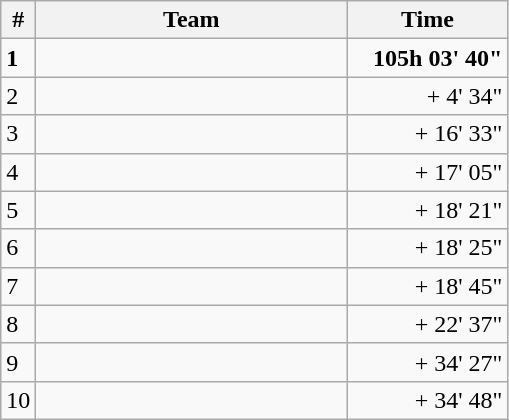<table class="wikitable">
<tr>
<th>#</th>
<th width=200>Team</th>
<th width=100>Time</th>
</tr>
<tr>
<td><strong>1</strong></td>
<td><strong></strong></td>
<td align=right><strong>105h 03' 40"</strong></td>
</tr>
<tr>
<td>2</td>
<td></td>
<td align=right>+ 4' 34"</td>
</tr>
<tr>
<td>3</td>
<td></td>
<td align=right>+ 16' 33"</td>
</tr>
<tr>
<td>4</td>
<td></td>
<td align=right>+ 17' 05"</td>
</tr>
<tr>
<td>5</td>
<td></td>
<td align=right>+ 18' 21"</td>
</tr>
<tr>
<td>6</td>
<td></td>
<td align=right>+ 18' 25"</td>
</tr>
<tr>
<td>7</td>
<td></td>
<td align=right>+ 18' 45"</td>
</tr>
<tr>
<td>8</td>
<td></td>
<td align=right>+ 22' 37"</td>
</tr>
<tr>
<td>9</td>
<td></td>
<td align=right>+ 34' 27"</td>
</tr>
<tr>
<td>10</td>
<td></td>
<td align=right>+ 34' 48"</td>
</tr>
</table>
